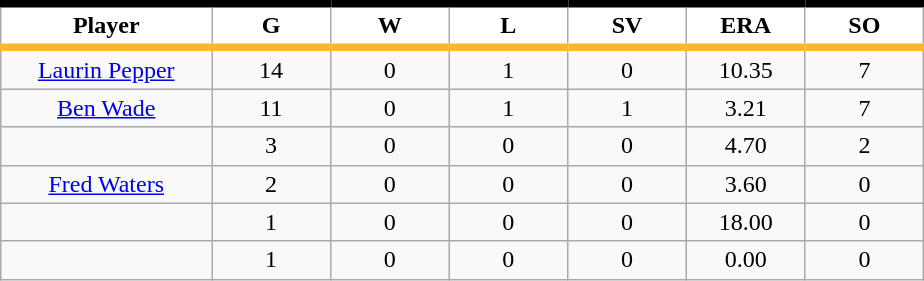<table class="wikitable sortable">
<tr>
<th style="background:#FFFFFF; border-top:#000000 5px solid; border-bottom:#FDB827 5px solid;" width="16%">Player</th>
<th style="background:#FFFFFF; border-top:#000000 5px solid; border-bottom:#FDB827 5px solid;" width="9%">G</th>
<th style="background:#FFFFFF; border-top:#000000 5px solid; border-bottom:#FDB827 5px solid;" width="9%">W</th>
<th style="background:#FFFFFF; border-top:#000000 5px solid; border-bottom:#FDB827 5px solid;" width="9%">L</th>
<th style="background:#FFFFFF; border-top:#000000 5px solid; border-bottom:#FDB827 5px solid;" width="9%">SV</th>
<th style="background:#FFFFFF; border-top:#000000 5px solid; border-bottom:#FDB827 5px solid;" width="9%">ERA</th>
<th style="background:#FFFFFF; border-top:#000000 5px solid; border-bottom:#FDB827 5px solid;" width="9%">SO</th>
</tr>
<tr align="center">
<td><a href='#'>Laurin Pepper</a></td>
<td>14</td>
<td>0</td>
<td>1</td>
<td>0</td>
<td>10.35</td>
<td>7</td>
</tr>
<tr align=center>
<td><a href='#'>Ben Wade</a></td>
<td>11</td>
<td>0</td>
<td>1</td>
<td>1</td>
<td>3.21</td>
<td>7</td>
</tr>
<tr align=center>
<td></td>
<td>3</td>
<td>0</td>
<td>0</td>
<td>0</td>
<td>4.70</td>
<td>2</td>
</tr>
<tr align="center">
<td><a href='#'>Fred Waters</a></td>
<td>2</td>
<td>0</td>
<td>0</td>
<td>0</td>
<td>3.60</td>
<td>0</td>
</tr>
<tr align=center>
<td></td>
<td>1</td>
<td>0</td>
<td>0</td>
<td>0</td>
<td>18.00</td>
<td>0</td>
</tr>
<tr align="center">
<td></td>
<td>1</td>
<td>0</td>
<td>0</td>
<td>0</td>
<td>0.00</td>
<td>0</td>
</tr>
</table>
